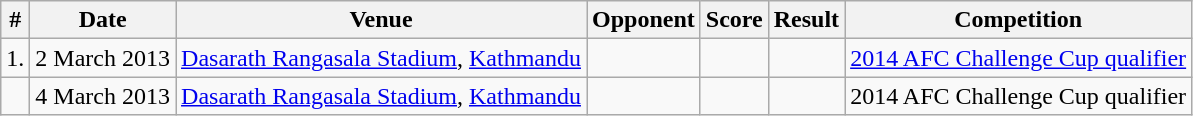<table class="wikitable">
<tr>
<th>#</th>
<th>Date</th>
<th>Venue</th>
<th>Opponent</th>
<th>Score</th>
<th>Result</th>
<th>Competition</th>
</tr>
<tr>
<td>1.</td>
<td>2 March 2013</td>
<td><a href='#'>Dasarath Rangasala Stadium</a>, <a href='#'>Kathmandu</a></td>
<td></td>
<td></td>
<td></td>
<td><a href='#'>2014 AFC Challenge Cup qualifier</a></td>
</tr>
<tr>
<td></td>
<td>4 March 2013</td>
<td><a href='#'>Dasarath Rangasala Stadium</a>, <a href='#'>Kathmandu</a></td>
<td></td>
<td></td>
<td></td>
<td>2014 AFC Challenge Cup qualifier</td>
</tr>
</table>
